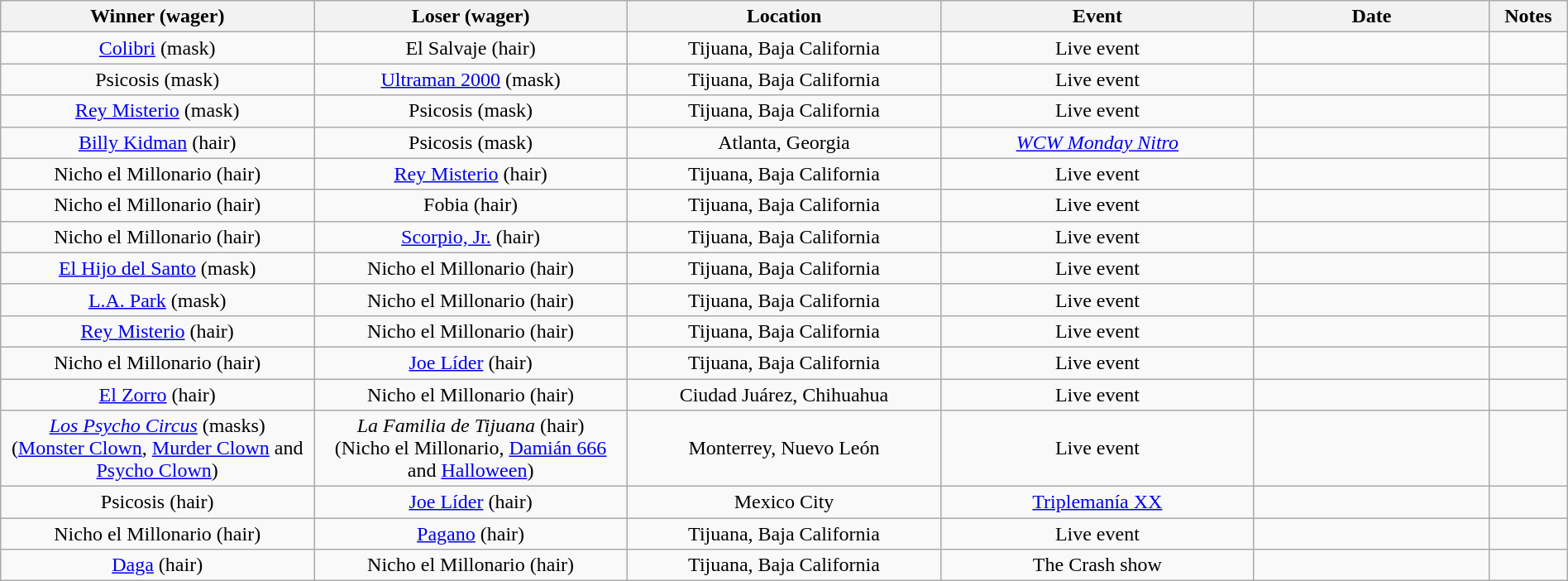<table class="wikitable sortable" width=100%  style="text-align: center">
<tr>
<th width=20% scope="col">Winner (wager)</th>
<th width=20% scope="col">Loser (wager)</th>
<th width=20% scope="col">Location</th>
<th width=20% scope="col">Event</th>
<th width=15% scope="col">Date</th>
<th class="unsortable" width=5% scope="col">Notes</th>
</tr>
<tr>
<td><a href='#'>Colibri</a> (mask)</td>
<td>El Salvaje (hair)</td>
<td>Tijuana, Baja California</td>
<td>Live event</td>
<td></td>
<td></td>
</tr>
<tr>
<td>Psicosis (mask)</td>
<td><a href='#'>Ultraman 2000</a> (mask)</td>
<td>Tijuana, Baja California</td>
<td>Live event</td>
<td></td>
<td> </td>
</tr>
<tr>
<td><a href='#'>Rey Misterio</a> (mask)</td>
<td>Psicosis (mask)</td>
<td>Tijuana, Baja California</td>
<td>Live event</td>
<td></td>
<td></td>
</tr>
<tr>
<td><a href='#'>Billy Kidman</a> (hair)</td>
<td>Psicosis (mask)</td>
<td>Atlanta, Georgia</td>
<td><em><a href='#'>WCW Monday Nitro</a></em></td>
<td></td>
<td></td>
</tr>
<tr>
<td>Nicho el Millonario (hair)</td>
<td><a href='#'>Rey Misterio</a> (hair)</td>
<td>Tijuana, Baja California</td>
<td>Live event</td>
<td></td>
<td></td>
</tr>
<tr>
<td>Nicho el Millonario (hair)</td>
<td>Fobia (hair)</td>
<td>Tijuana, Baja California</td>
<td>Live event</td>
<td></td>
<td></td>
</tr>
<tr>
<td>Nicho el Millonario (hair)</td>
<td><a href='#'>Scorpio, Jr.</a> (hair)</td>
<td>Tijuana, Baja California</td>
<td>Live event</td>
<td></td>
<td></td>
</tr>
<tr>
<td><a href='#'>El Hijo del Santo</a> (mask)</td>
<td>Nicho el Millonario (hair)</td>
<td>Tijuana, Baja California</td>
<td>Live event</td>
<td></td>
<td> </td>
</tr>
<tr>
<td><a href='#'>L.A. Park</a> (mask)</td>
<td>Nicho el Millonario (hair)</td>
<td>Tijuana, Baja California</td>
<td>Live event</td>
<td></td>
<td> </td>
</tr>
<tr>
<td><a href='#'>Rey Misterio</a> (hair)</td>
<td>Nicho el Millonario (hair)</td>
<td>Tijuana, Baja California</td>
<td>Live event</td>
<td></td>
<td></td>
</tr>
<tr>
<td>Nicho el Millonario (hair)</td>
<td><a href='#'>Joe Líder</a> (hair)</td>
<td>Tijuana, Baja California</td>
<td>Live event</td>
<td></td>
<td></td>
</tr>
<tr>
<td><a href='#'>El Zorro</a> (hair)</td>
<td>Nicho el Millonario (hair)</td>
<td>Ciudad Juárez, Chihuahua</td>
<td>Live event</td>
<td></td>
<td></td>
</tr>
<tr>
<td><em><a href='#'>Los Psycho Circus</a></em> (masks)<br>(<a href='#'>Monster Clown</a>, <a href='#'>Murder Clown</a> and <a href='#'>Psycho Clown</a>)</td>
<td><em>La Familia de Tijuana</em> (hair)<br>(Nicho el Millonario, <a href='#'>Damián 666</a> and <a href='#'>Halloween</a>)</td>
<td>Monterrey, Nuevo León</td>
<td>Live event</td>
<td></td>
<td></td>
</tr>
<tr>
<td>Psicosis (hair)</td>
<td><a href='#'>Joe Líder</a> (hair)</td>
<td>Mexico City</td>
<td><a href='#'>Triplemanía XX</a></td>
<td></td>
<td></td>
</tr>
<tr>
<td>Nicho el Millonario (hair)</td>
<td><a href='#'>Pagano</a> (hair)</td>
<td>Tijuana, Baja California</td>
<td>Live event</td>
<td></td>
<td> </td>
</tr>
<tr>
<td><a href='#'>Daga</a> (hair)</td>
<td>Nicho el Millonario (hair)</td>
<td>Tijuana, Baja California</td>
<td>The Crash show</td>
<td></td>
<td></td>
</tr>
</table>
